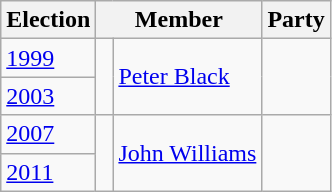<table class="wikitable">
<tr>
<th>Election</th>
<th colspan="2">Member</th>
<th>Party</th>
</tr>
<tr>
<td><a href='#'>1999</a></td>
<td rowspan="2" > </td>
<td rowspan="2"><a href='#'>Peter Black</a></td>
<td rowspan="2"></td>
</tr>
<tr>
<td><a href='#'>2003</a></td>
</tr>
<tr>
<td><a href='#'>2007</a></td>
<td rowspan="2" > </td>
<td rowspan="2"><a href='#'>John Williams</a></td>
<td rowspan="2"></td>
</tr>
<tr>
<td><a href='#'>2011</a></td>
</tr>
</table>
